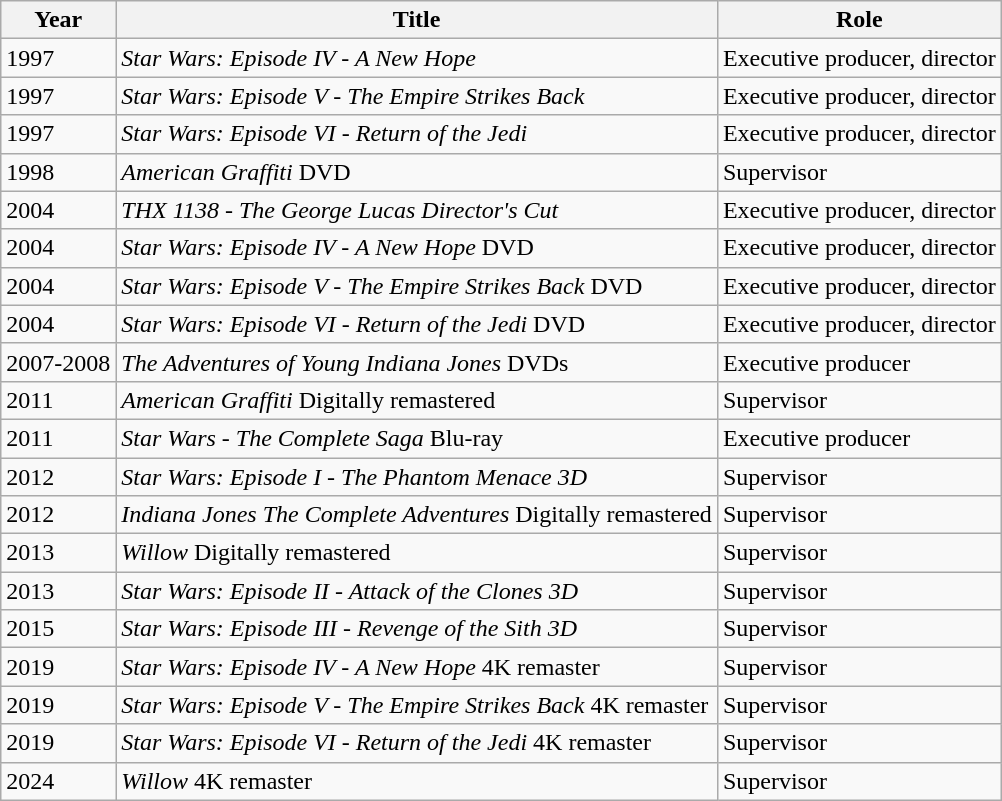<table class="wikitable sortable">
<tr>
<th>Year</th>
<th>Title</th>
<th>Role</th>
</tr>
<tr>
<td>1997</td>
<td><em>Star Wars: Episode IV - A New Hope</em></td>
<td>Executive producer, director</td>
</tr>
<tr>
<td>1997</td>
<td><em>Star Wars: Episode V - The Empire Strikes Back</em></td>
<td>Executive producer, director</td>
</tr>
<tr>
<td>1997</td>
<td><em>Star Wars: Episode VI - Return of the Jedi</em></td>
<td>Executive producer, director</td>
</tr>
<tr>
<td>1998</td>
<td><em>American Graffiti</em> DVD</td>
<td>Supervisor</td>
</tr>
<tr>
<td>2004</td>
<td><em>THX 1138 - The George Lucas Director's Cut</em></td>
<td>Executive producer, director</td>
</tr>
<tr>
<td>2004</td>
<td><em>Star Wars: Episode IV - A New Hope</em> DVD</td>
<td>Executive producer, director</td>
</tr>
<tr>
<td>2004</td>
<td><em>Star Wars: Episode V - The Empire Strikes Back</em> DVD</td>
<td>Executive producer, director</td>
</tr>
<tr>
<td>2004</td>
<td><em>Star Wars: Episode VI - Return of the Jedi</em> DVD</td>
<td>Executive producer, director</td>
</tr>
<tr>
<td>2007-2008</td>
<td><em>The Adventures of Young Indiana Jones</em> DVDs</td>
<td>Executive producer</td>
</tr>
<tr>
<td>2011</td>
<td><em>American Graffiti</em> Digitally remastered</td>
<td>Supervisor</td>
</tr>
<tr>
<td>2011</td>
<td><em>Star Wars - The Complete Saga</em> Blu-ray</td>
<td>Executive producer</td>
</tr>
<tr>
<td>2012</td>
<td><em>Star Wars: Episode I - The Phantom Menace 3D</em></td>
<td>Supervisor</td>
</tr>
<tr>
<td>2012</td>
<td><em>Indiana Jones The Complete Adventures</em> Digitally remastered</td>
<td>Supervisor</td>
</tr>
<tr>
<td>2013</td>
<td><em>Willow</em> Digitally remastered</td>
<td>Supervisor</td>
</tr>
<tr>
<td>2013</td>
<td><em>Star Wars: Episode II - Attack of the Clones 3D</em></td>
<td>Supervisor</td>
</tr>
<tr>
<td>2015</td>
<td><em>Star Wars: Episode III - Revenge of the Sith 3D</em></td>
<td>Supervisor</td>
</tr>
<tr>
<td>2019</td>
<td><em>Star Wars: Episode IV - A New Hope</em> 4K remaster</td>
<td>Supervisor</td>
</tr>
<tr>
<td>2019</td>
<td><em>Star Wars: Episode V - The Empire Strikes Back</em> 4K remaster</td>
<td>Supervisor</td>
</tr>
<tr>
<td>2019</td>
<td><em>Star Wars: Episode VI - Return of the Jedi</em> 4K remaster</td>
<td>Supervisor</td>
</tr>
<tr>
<td>2024</td>
<td><em>Willow</em> 4K remaster</td>
<td>Supervisor</td>
</tr>
</table>
